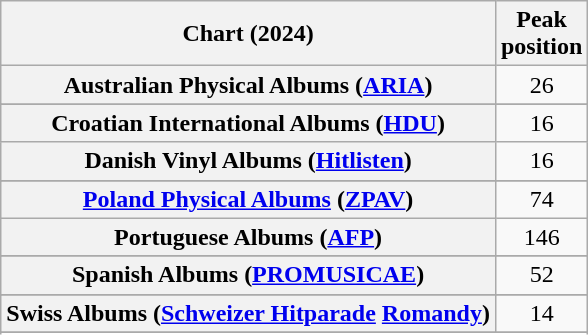<table class="wikitable sortable plainrowheaders" style="text-align:center">
<tr>
<th scope="col">Chart (2024)</th>
<th scope="col">Peak<br>position</th>
</tr>
<tr>
<th scope="row">Australian Physical Albums (<a href='#'>ARIA</a>)</th>
<td align="center">26</td>
</tr>
<tr>
</tr>
<tr>
</tr>
<tr>
</tr>
<tr>
<th scope="row">Croatian International Albums (<a href='#'>HDU</a>)</th>
<td>16</td>
</tr>
<tr>
<th scope="row">Danish Vinyl Albums (<a href='#'>Hitlisten</a>)</th>
<td>16</td>
</tr>
<tr>
</tr>
<tr>
</tr>
<tr>
</tr>
<tr>
<th scope="row"><a href='#'>Poland Physical Albums</a> (<a href='#'>ZPAV</a>)</th>
<td>74</td>
</tr>
<tr>
<th scope="row">Portuguese Albums (<a href='#'>AFP</a>)</th>
<td>146</td>
</tr>
<tr>
</tr>
<tr>
<th scope="row">Spanish Albums (<a href='#'>PROMUSICAE</a>)</th>
<td>52</td>
</tr>
<tr>
</tr>
<tr>
<th scope="row">Swiss Albums (<a href='#'>Schweizer Hitparade</a> <a href='#'>Romandy</a>)</th>
<td>14</td>
</tr>
<tr>
</tr>
<tr>
</tr>
</table>
